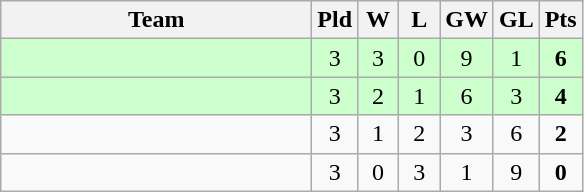<table class="wikitable" style="text-align:center">
<tr>
<th width=200>Team</th>
<th width=20>Pld</th>
<th width=20>W</th>
<th width=20>L</th>
<th width=20>GW</th>
<th width=20>GL</th>
<th width=20>Pts</th>
</tr>
<tr bgcolor=#ccffcc>
<td style="text-align:left;"></td>
<td>3</td>
<td>3</td>
<td>0</td>
<td>9</td>
<td>1</td>
<td><strong>6</strong></td>
</tr>
<tr bgcolor=#ccffcc>
<td style="text-align:left;"></td>
<td>3</td>
<td>2</td>
<td>1</td>
<td>6</td>
<td>3</td>
<td><strong>4</strong></td>
</tr>
<tr>
<td style="text-align:left;"></td>
<td>3</td>
<td>1</td>
<td>2</td>
<td>3</td>
<td>6</td>
<td><strong>2</strong></td>
</tr>
<tr>
<td style="text-align:left;"></td>
<td>3</td>
<td>0</td>
<td>3</td>
<td>1</td>
<td>9</td>
<td><strong>0</strong></td>
</tr>
</table>
